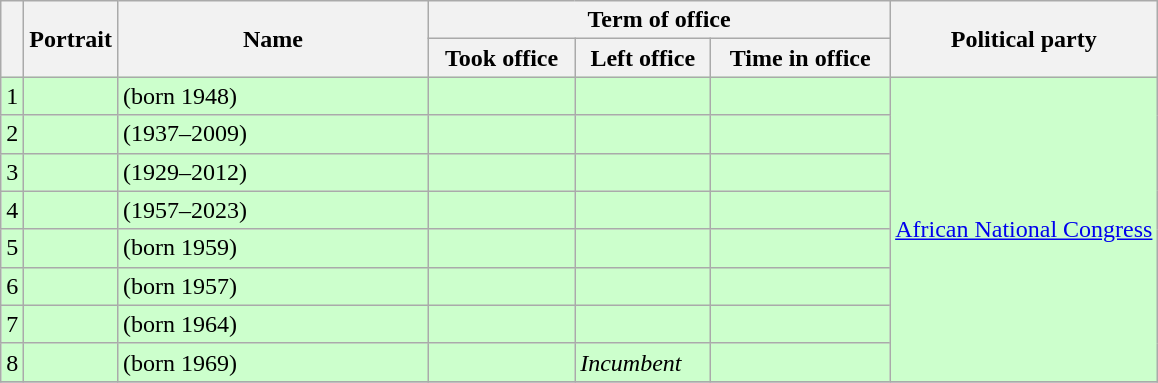<table class="wikitable sortable">
<tr>
<th rowspan="2"></th>
<th rowspan="2">Portrait</th>
<th rowspan="2" width="200px">Name<br></th>
<th colspan="3" width="300px">Term of office</th>
<th rowspan="2">Political party</th>
</tr>
<tr>
<th>Took office</th>
<th>Left office</th>
<th>Time in office</th>
</tr>
<tr bgcolor=#CCFFCC>
<td>1</td>
<td></td>
<td> (born 1948)</td>
<td></td>
<td></td>
<td></td>
<td rowspan=8><a href='#'>African National Congress</a></td>
</tr>
<tr bgcolor=#CCFFCC>
<td>2</td>
<td></td>
<td> (1937–2009)</td>
<td></td>
<td></td>
<td></td>
</tr>
<tr bgcolor=#CCFFCC>
<td>3</td>
<td></td>
<td> (1929–2012)</td>
<td></td>
<td></td>
<td></td>
</tr>
<tr bgcolor=#CCFFCC>
<td>4</td>
<td></td>
<td> (1957–2023)</td>
<td></td>
<td></td>
<td></td>
</tr>
<tr bgcolor=#CCFFCC>
<td>5</td>
<td></td>
<td> (born 1959)</td>
<td></td>
<td></td>
<td></td>
</tr>
<tr bgcolor=#CCFFCC>
<td>6</td>
<td></td>
<td> (born 1957)</td>
<td></td>
<td></td>
<td></td>
</tr>
<tr bgcolor=#CCFFCC>
<td>7</td>
<td></td>
<td> (born 1964)</td>
<td></td>
<td></td>
<td></td>
</tr>
<tr bgcolor=#CCFFCC>
<td>8</td>
<td></td>
<td> (born 1969)</td>
<td></td>
<td><em>Incumbent</em></td>
<td></td>
</tr>
<tr bgcolor=#CCFFCC>
</tr>
</table>
